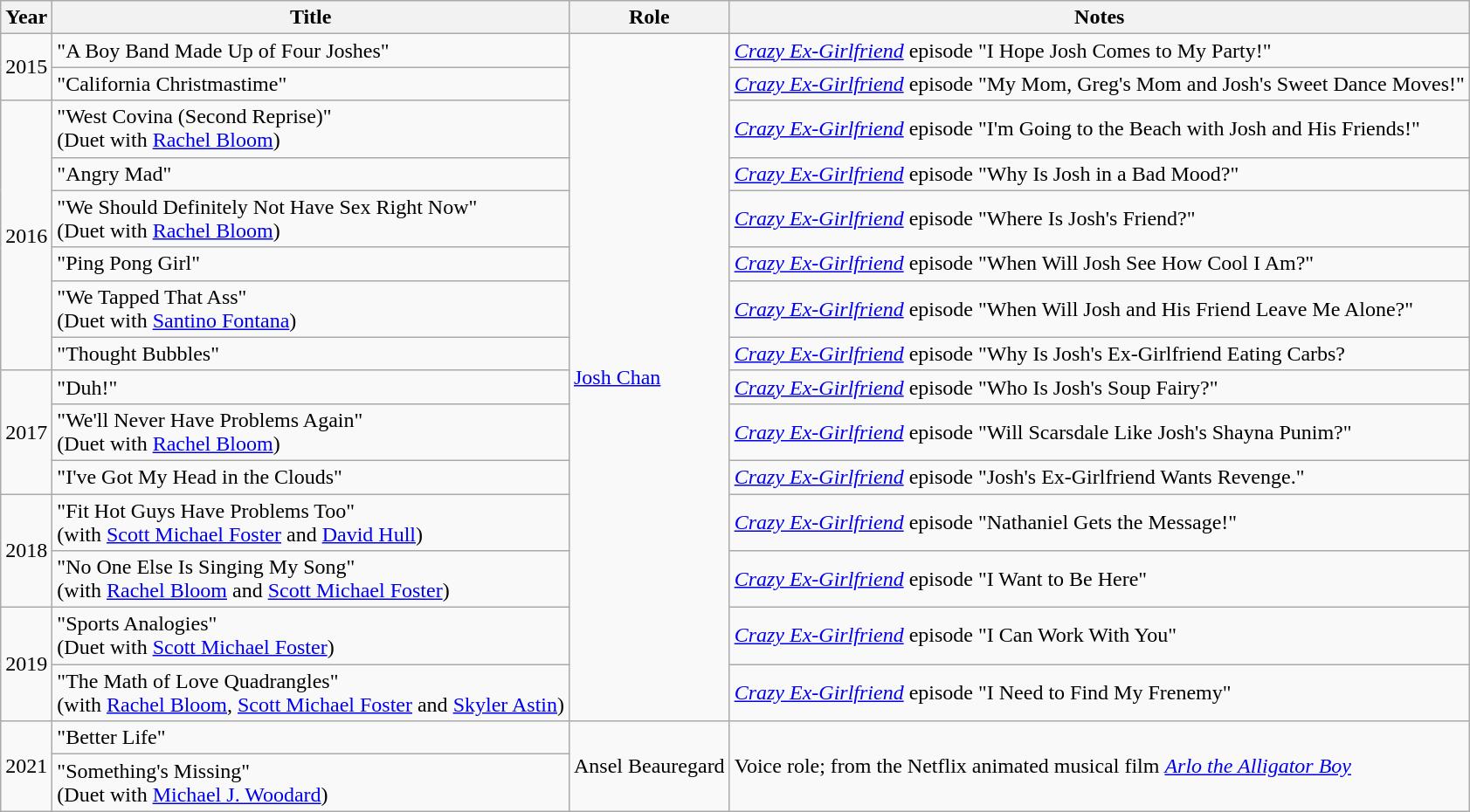<table class="wikitable sortable">
<tr>
<th>Year</th>
<th>Title</th>
<th class = "unsortable">Role</th>
<th class="unsortable">Notes</th>
</tr>
<tr>
<td rowspan="2">2015</td>
<td>"A Boy Band Made Up of Four Joshes"</td>
<td rowspan="15"><a href='#'>Josh Chan</a></td>
<td><em><a href='#'>Crazy Ex-Girlfriend</a></em> episode "I Hope Josh Comes to My Party!"</td>
</tr>
<tr>
<td>"California Christmastime"</td>
<td><em><a href='#'>Crazy Ex-Girlfriend</a></em> episode "My Mom, Greg's Mom and Josh's Sweet Dance Moves!"</td>
</tr>
<tr>
<td rowspan="6">2016</td>
<td>"West Covina (Second Reprise)"<br>(Duet with <a href='#'>Rachel Bloom</a>)</td>
<td><em><a href='#'>Crazy Ex-Girlfriend</a></em> episode "I'm Going to the Beach with Josh and His Friends!"</td>
</tr>
<tr>
<td>"Angry Mad"</td>
<td><em><a href='#'>Crazy Ex-Girlfriend</a></em> episode "Why Is Josh in a Bad Mood?"</td>
</tr>
<tr>
<td>"We Should Definitely Not Have Sex Right Now"<br>(Duet with <a href='#'>Rachel Bloom</a>)</td>
<td><em><a href='#'>Crazy Ex-Girlfriend</a></em> episode "Where Is Josh's Friend?"</td>
</tr>
<tr>
<td>"Ping Pong Girl"</td>
<td><em><a href='#'>Crazy Ex-Girlfriend</a></em> episode "When Will Josh See How Cool I Am?"</td>
</tr>
<tr>
<td>"We Tapped That Ass"<br>(Duet with <a href='#'>Santino Fontana</a>)</td>
<td><em><a href='#'>Crazy Ex-Girlfriend</a></em> episode "When Will Josh and His Friend Leave Me Alone?"</td>
</tr>
<tr>
<td>"Thought Bubbles"</td>
<td><em><a href='#'>Crazy Ex-Girlfriend</a></em> episode "Why Is Josh's Ex-Girlfriend Eating Carbs?</td>
</tr>
<tr>
<td rowspan="3">2017</td>
<td>"Duh!"</td>
<td><em><a href='#'>Crazy Ex-Girlfriend</a></em> episode "Who Is Josh's Soup Fairy?"</td>
</tr>
<tr>
<td>"We'll Never Have Problems Again"<br>(Duet with <a href='#'>Rachel Bloom</a>)</td>
<td><em><a href='#'>Crazy Ex-Girlfriend</a></em> episode "Will Scarsdale Like Josh's Shayna Punim?"</td>
</tr>
<tr>
<td>"I've Got My Head in the Clouds"</td>
<td><em><a href='#'>Crazy Ex-Girlfriend</a></em> episode "Josh's Ex-Girlfriend Wants Revenge."</td>
</tr>
<tr>
<td rowspan="2">2018</td>
<td>"Fit Hot Guys Have Problems Too"<br>(with <a href='#'>Scott Michael Foster</a> and <a href='#'>David Hull</a>)</td>
<td><em><a href='#'>Crazy Ex-Girlfriend</a></em> episode "Nathaniel Gets the Message!"</td>
</tr>
<tr>
<td>"No One Else Is Singing My Song"<br>(with <a href='#'>Rachel Bloom</a> and <a href='#'>Scott Michael Foster</a>)</td>
<td><em><a href='#'>Crazy Ex-Girlfriend</a></em> episode "I Want to Be Here"</td>
</tr>
<tr>
<td rowspan="2">2019</td>
<td>"Sports Analogies"<br>(Duet with <a href='#'>Scott Michael Foster</a>)</td>
<td><em><a href='#'>Crazy Ex-Girlfriend</a></em> episode "I Can Work With You"</td>
</tr>
<tr>
<td>"The Math of Love Quadrangles"<br>(with <a href='#'>Rachel Bloom</a>, <a href='#'>Scott Michael Foster</a> and <a href='#'>Skyler Astin</a>)</td>
<td><em><a href='#'>Crazy Ex-Girlfriend</a></em> episode "I Need to Find My Frenemy"</td>
</tr>
<tr>
<td rowspan="2">2021</td>
<td>"Better Life"</td>
<td rowspan="2">Ansel Beauregard</td>
<td rowspan="2">Voice role; from the Netflix animated musical film <em><a href='#'>Arlo the Alligator Boy</a></em></td>
</tr>
<tr>
<td>"Something's Missing"<br>(Duet with <a href='#'>Michael J. Woodard</a>)</td>
</tr>
</table>
